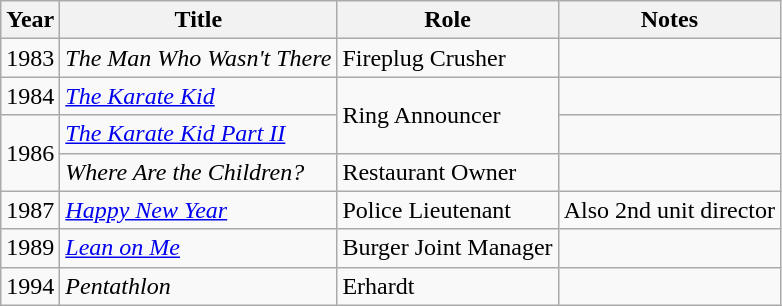<table class="wikitable">
<tr>
<th>Year</th>
<th>Title</th>
<th>Role</th>
<th>Notes</th>
</tr>
<tr>
<td>1983</td>
<td><em>The Man Who Wasn't There</em></td>
<td>Fireplug Crusher</td>
<td></td>
</tr>
<tr>
<td>1984</td>
<td><em><a href='#'>The Karate Kid</a></em></td>
<td rowspan=2>Ring Announcer</td>
<td></td>
</tr>
<tr>
<td rowspan=2>1986</td>
<td><em><a href='#'>The Karate Kid Part II</a></em></td>
<td></td>
</tr>
<tr>
<td><em>Where Are the Children?</em></td>
<td>Restaurant Owner</td>
<td></td>
</tr>
<tr>
<td>1987</td>
<td><em><a href='#'>Happy New Year</a></em></td>
<td>Police Lieutenant</td>
<td>Also 2nd unit director</td>
</tr>
<tr>
<td>1989</td>
<td><em><a href='#'>Lean on Me</a></em></td>
<td>Burger Joint Manager</td>
<td></td>
</tr>
<tr>
<td>1994</td>
<td><em>Pentathlon</em></td>
<td>Erhardt</td>
<td></td>
</tr>
</table>
